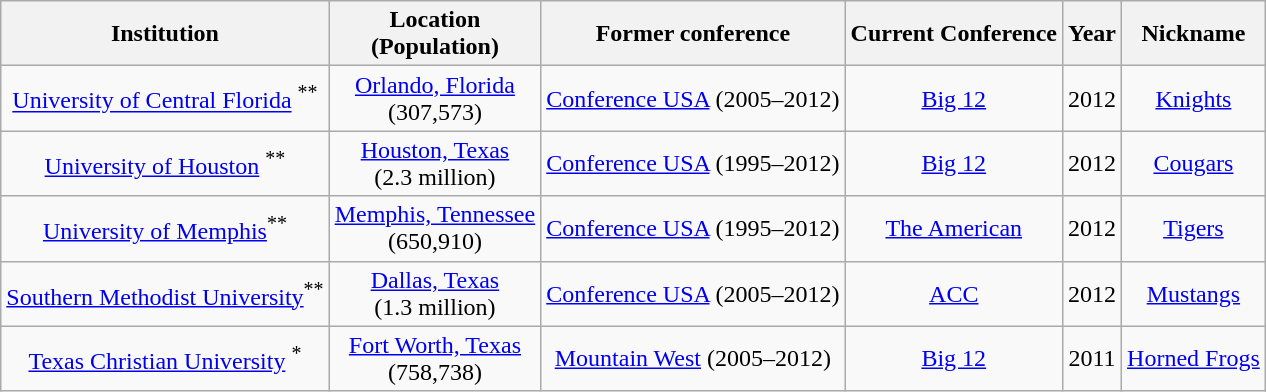<table class="wikitable sortable" style="text-align:center;">
<tr>
<th>Institution</th>
<th>Location<br>(Population)</th>
<th>Former conference</th>
<th>Current Conference</th>
<th>Year</th>
<th>Nickname</th>
</tr>
<tr>
<td><a href='#'>University of Central Florida</a> <sup>**</sup></td>
<td><a href='#'>Orlando, Florida</a> <br>(307,573)</td>
<td><a href='#'>Conference USA</a> (2005–2012)</td>
<td><a href='#'>Big 12</a></td>
<td>2012</td>
<td><a href='#'>Knights</a></td>
</tr>
<tr>
<td><a href='#'>University of Houston</a> <sup>**</sup></td>
<td><a href='#'>Houston, Texas</a> <br> (2.3 million)</td>
<td><a href='#'>Conference USA</a> (1995–2012)</td>
<td><a href='#'>Big 12</a></td>
<td>2012</td>
<td><a href='#'>Cougars</a></td>
</tr>
<tr>
<td><a href='#'>University of Memphis</a><sup>**</sup></td>
<td><a href='#'>Memphis, Tennessee</a> <br> (650,910)</td>
<td><a href='#'>Conference USA</a> (1995–2012)</td>
<td><a href='#'>The American</a></td>
<td>2012</td>
<td><a href='#'>Tigers</a></td>
</tr>
<tr>
<td><a href='#'>Southern Methodist University</a><sup>**</sup></td>
<td><a href='#'>Dallas, Texas</a> <br> (1.3 million)</td>
<td><a href='#'>Conference USA</a> (2005–2012)</td>
<td><a href='#'>ACC</a></td>
<td>2012</td>
<td><a href='#'>Mustangs</a></td>
</tr>
<tr>
<td><a href='#'>Texas Christian University</a> <sup>*</sup></td>
<td><a href='#'>Fort Worth, Texas</a><br>(758,738)</td>
<td><a href='#'>Mountain West</a> (2005–2012)</td>
<td><a href='#'>Big 12</a></td>
<td>2011</td>
<td><a href='#'>Horned Frogs</a></td>
</tr>
</table>
